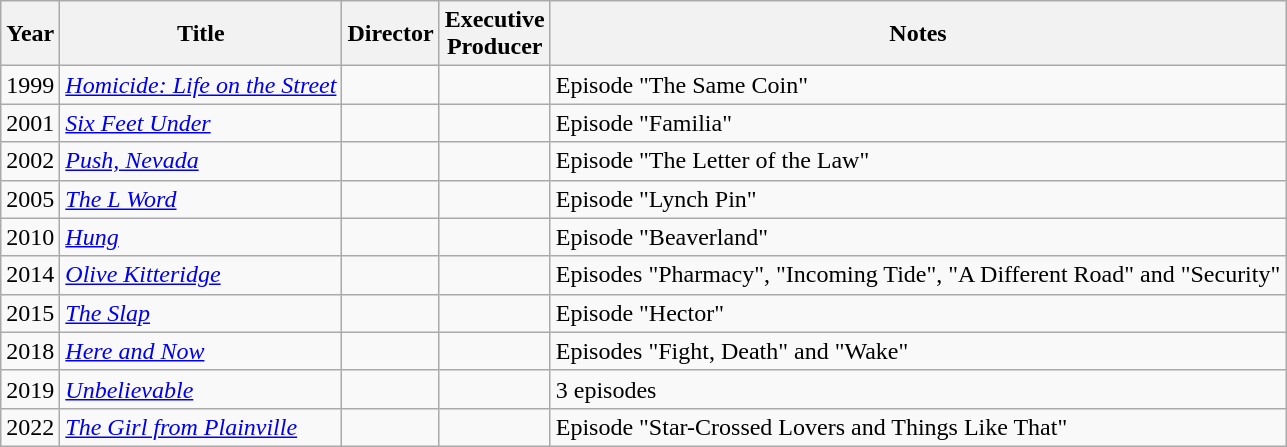<table class="wikitable">
<tr>
<th>Year</th>
<th>Title</th>
<th>Director</th>
<th>Executive<br>Producer</th>
<th>Notes</th>
</tr>
<tr>
<td>1999</td>
<td><em><a href='#'>Homicide: Life on the Street</a></em></td>
<td></td>
<td></td>
<td>Episode "The Same Coin"</td>
</tr>
<tr>
<td>2001</td>
<td><em><a href='#'>Six Feet Under</a></em></td>
<td></td>
<td></td>
<td>Episode "Familia"</td>
</tr>
<tr>
<td>2002</td>
<td><em><a href='#'>Push, Nevada</a></em></td>
<td></td>
<td></td>
<td>Episode "The Letter of the Law"</td>
</tr>
<tr>
<td>2005</td>
<td><em><a href='#'>The L Word</a></em></td>
<td></td>
<td></td>
<td>Episode "Lynch Pin"</td>
</tr>
<tr>
<td>2010</td>
<td><em><a href='#'>Hung</a></em></td>
<td></td>
<td></td>
<td>Episode "Beaverland"</td>
</tr>
<tr>
<td>2014</td>
<td><em><a href='#'>Olive Kitteridge</a></em></td>
<td></td>
<td></td>
<td>Episodes "Pharmacy", "Incoming Tide", "A Different Road" and "Security"</td>
</tr>
<tr>
<td>2015</td>
<td><em><a href='#'>The Slap</a></em></td>
<td></td>
<td></td>
<td>Episode "Hector"</td>
</tr>
<tr>
<td>2018</td>
<td><em><a href='#'>Here and Now</a></em></td>
<td></td>
<td></td>
<td>Episodes "Fight, Death" and "Wake"</td>
</tr>
<tr>
<td>2019</td>
<td><em><a href='#'>Unbelievable</a></em></td>
<td></td>
<td></td>
<td>3 episodes</td>
</tr>
<tr>
<td>2022</td>
<td><em><a href='#'>The Girl from Plainville</a></em></td>
<td></td>
<td></td>
<td>Episode "Star-Crossed Lovers and Things Like That"</td>
</tr>
</table>
